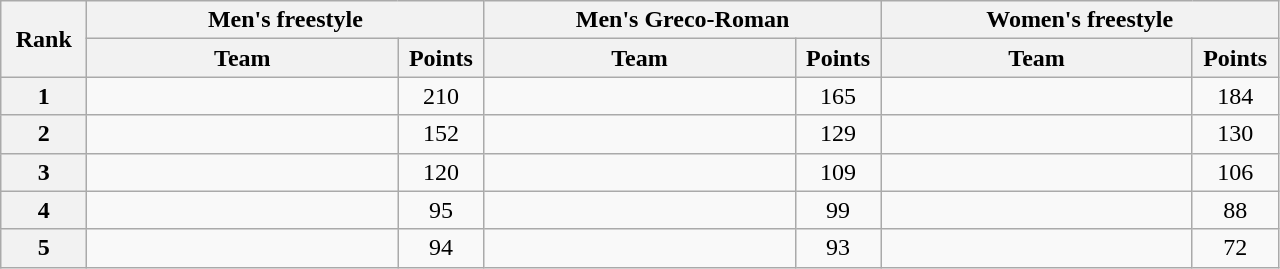<table class="wikitable" style="text-align:center;">
<tr>
<th rowspan="2" width="50">Rank</th>
<th colspan="2">Men's freestyle</th>
<th colspan="2">Men's Greco-Roman</th>
<th colspan="2">Women's freestyle</th>
</tr>
<tr>
<th width="200">Team</th>
<th width="50">Points</th>
<th width="200">Team</th>
<th width="50">Points</th>
<th width="200">Team</th>
<th width="50">Points</th>
</tr>
<tr>
<th>1</th>
<td align="left"></td>
<td>210</td>
<td align="left"></td>
<td>165</td>
<td align="left"></td>
<td>184</td>
</tr>
<tr>
<th>2</th>
<td align="left"></td>
<td>152</td>
<td align="left"></td>
<td>129</td>
<td align="left"></td>
<td>130</td>
</tr>
<tr>
<th>3</th>
<td align="left"></td>
<td>120</td>
<td align="left"></td>
<td>109</td>
<td align="left"></td>
<td>106</td>
</tr>
<tr>
<th>4</th>
<td align="left"></td>
<td>95</td>
<td align="left"></td>
<td>99</td>
<td align="left"></td>
<td>88</td>
</tr>
<tr>
<th>5</th>
<td align="left"></td>
<td>94</td>
<td align="left"></td>
<td>93</td>
<td align="left"></td>
<td>72</td>
</tr>
</table>
